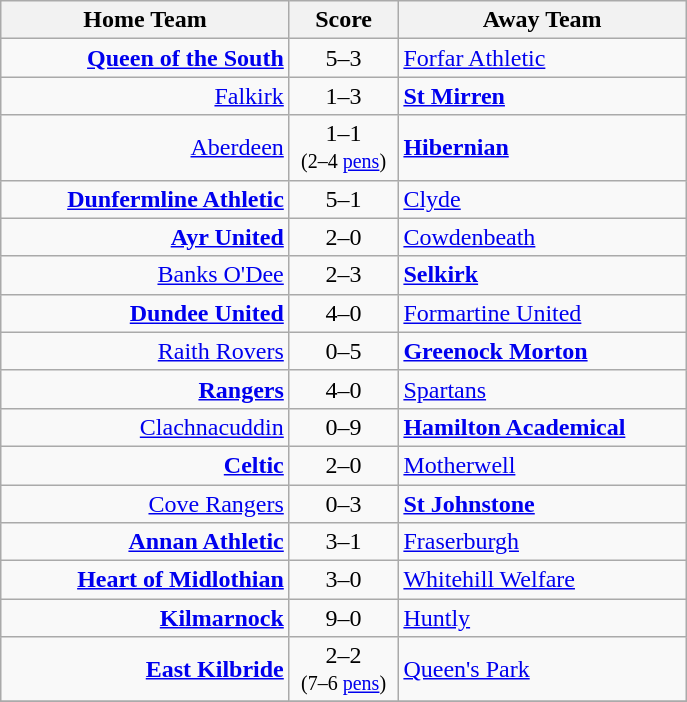<table class="wikitable" style="border-collapse: collapse;">
<tr>
<th align="right" width="185">Home Team</th>
<th align="center" width="65"> Score </th>
<th align="left" width="185">Away Team</th>
</tr>
<tr>
<td style="text-align: right;"><strong><a href='#'>Queen of the South</a></strong></td>
<td style="text-align: center;">5–3</td>
<td style="text-align: left;"><a href='#'>Forfar Athletic</a></td>
</tr>
<tr>
<td style="text-align: right;"><a href='#'>Falkirk</a></td>
<td style="text-align: center;">1–3</td>
<td style="text-align: left;"><strong><a href='#'>St Mirren</a></strong></td>
</tr>
<tr>
<td style="text-align: right;"><a href='#'>Aberdeen</a></td>
<td style="text-align: center;">1–1 <br><small>(2–4 <a href='#'>pens</a>)</small></td>
<td style="text-align: left;"><strong><a href='#'>Hibernian</a></strong></td>
</tr>
<tr>
<td style="text-align: right;"><strong><a href='#'>Dunfermline Athletic</a></strong></td>
<td style="text-align: center;">5–1</td>
<td style="text-align: left;"><a href='#'>Clyde</a></td>
</tr>
<tr>
<td style="text-align: right;"><strong><a href='#'>Ayr United</a></strong></td>
<td style="text-align: center;">2–0</td>
<td style="text-align: left;"><a href='#'>Cowdenbeath</a></td>
</tr>
<tr>
<td style="text-align: right;"><a href='#'>Banks O'Dee</a></td>
<td style="text-align: center;">2–3</td>
<td style="text-align: left;"><strong><a href='#'>Selkirk</a></strong></td>
</tr>
<tr>
<td style="text-align: right;"><strong><a href='#'>Dundee United</a></strong></td>
<td style="text-align: center;">4–0</td>
<td style="text-align: left;"><a href='#'>Formartine United</a></td>
</tr>
<tr>
<td style="text-align: right;"><a href='#'>Raith Rovers</a></td>
<td style="text-align: center;">0–5</td>
<td style="text-align: left;"><strong><a href='#'>Greenock Morton</a></strong></td>
</tr>
<tr>
<td style="text-align: right;"><strong><a href='#'>Rangers</a></strong></td>
<td style="text-align: center;">4–0</td>
<td style="text-align: left;"><a href='#'>Spartans</a></td>
</tr>
<tr>
<td style="text-align: right;"><a href='#'>Clachnacuddin</a></td>
<td style="text-align: center;">0–9</td>
<td style="text-align: left;"><strong><a href='#'>Hamilton Academical</a></strong></td>
</tr>
<tr>
<td style="text-align: right;"><strong><a href='#'>Celtic</a></strong></td>
<td style="text-align: center;">2–0</td>
<td style="text-align: left;"><a href='#'>Motherwell</a></td>
</tr>
<tr>
<td style="text-align: right;"><a href='#'>Cove Rangers</a></td>
<td style="text-align: center;">0–3</td>
<td style="text-align: left;"><strong><a href='#'>St Johnstone</a></strong></td>
</tr>
<tr>
<td style="text-align: right;"><strong><a href='#'>Annan Athletic</a></strong></td>
<td style="text-align: center;">3–1</td>
<td style="text-align: left;"><a href='#'>Fraserburgh</a></td>
</tr>
<tr>
<td style="text-align: right;"><strong><a href='#'>Heart of Midlothian</a></strong></td>
<td style="text-align: center;">3–0</td>
<td style="text-align: left;"><a href='#'>Whitehill Welfare</a></td>
</tr>
<tr>
<td style="text-align: right;"><strong><a href='#'>Kilmarnock</a></strong></td>
<td style="text-align: center;">9–0</td>
<td style="text-align: left;"><a href='#'>Huntly</a></td>
</tr>
<tr>
<td style="text-align: right;"><strong><a href='#'>East Kilbride</a></strong></td>
<td style="text-align: center;">2–2 <br><small>(7–6 <a href='#'>pens</a>)</small></td>
<td style="text-align: left;"><a href='#'>Queen's Park</a></td>
</tr>
<tr>
</tr>
</table>
